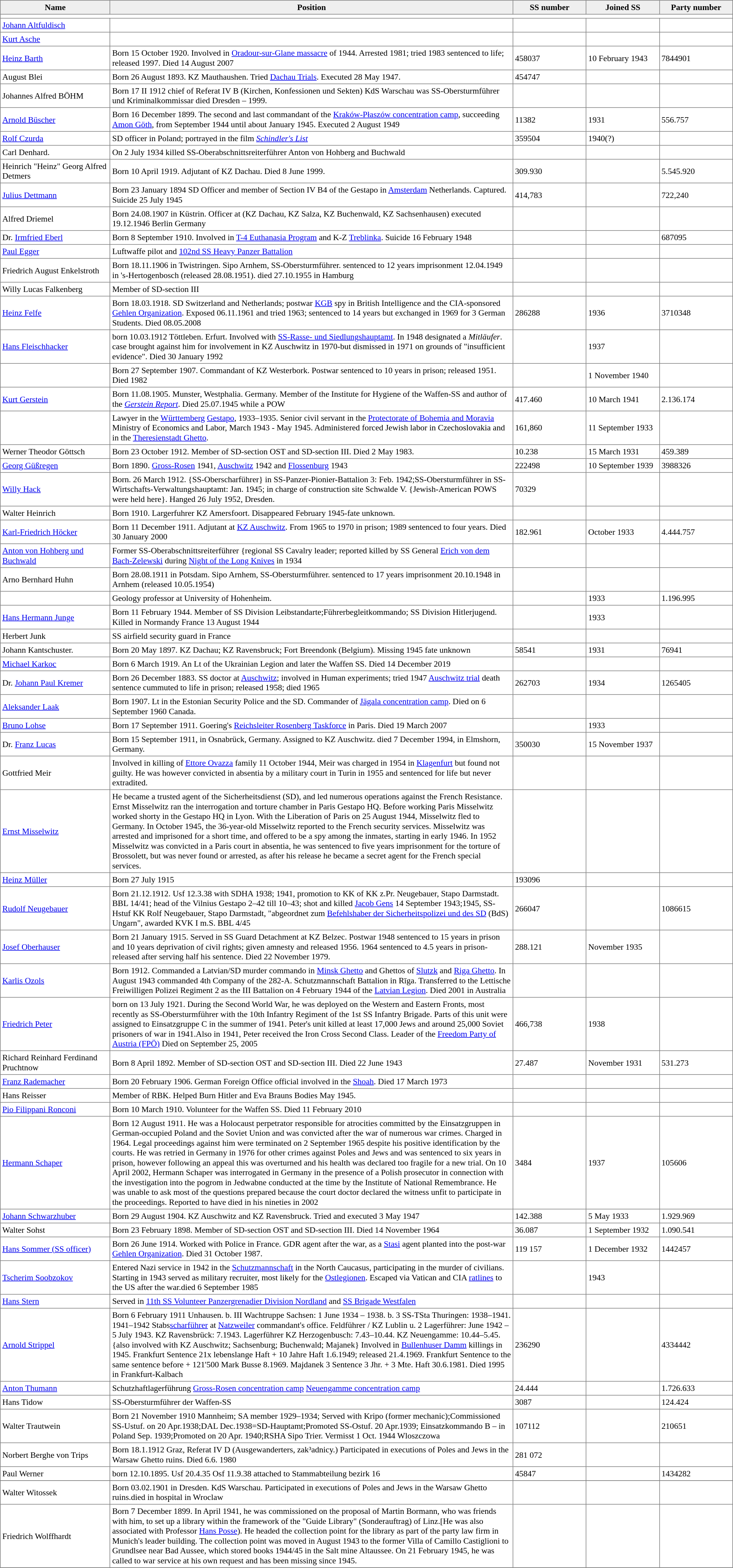<table align="center" border="1" cellpadding="3" cellspacing="0" style="font-size: 90%; border: gray solid 1px; border-collapse: collapse; text-align: middle;">
<tr>
<th bgcolor="#efefef" style="width: 15%">Name</th>
<th bgcolor="#efefef" style="width: 55%">Position</th>
<th bgcolor="#efefef" style="width: 10%">SS number</th>
<th bgcolor="#efefef" style="width: 10%">Joined SS</th>
<th bgcolor="#efefef" style="width: 10%">Party number</th>
</tr>
<tr>
<td colspan=5></td>
</tr>
<tr>
<td><a href='#'>Johann Altfuldisch</a></td>
<td></td>
<td></td>
<td></td>
<td></td>
</tr>
<tr>
<td><a href='#'>Kurt Asche</a></td>
<td></td>
<td></td>
<td></td>
<td></td>
</tr>
<tr>
<td><a href='#'>Heinz Barth</a></td>
<td>Born 15 October 1920. Involved in <a href='#'>Oradour-sur-Glane massacre</a> of 1944. Arrested 1981; tried 1983 sentenced to life; released 1997. Died 14 August 2007</td>
<td>458037</td>
<td>10 February 1943</td>
<td>7844901</td>
</tr>
<tr>
<td>August Blei</td>
<td>Born 26 August 1893. KZ Mauthaushen. Tried <a href='#'>Dachau Trials</a>. Executed 28 May 1947.</td>
<td>454747</td>
<td></td>
<td></td>
</tr>
<tr>
<td>Johannes Alfred BÖHM</td>
<td>Born 17 II 1912 chief of Referat IV B (Kirchen, Konfessionen und Sekten) KdS Warschau was SS-Obersturmführer und Kriminalkommissar died Dresden – 1999.</td>
<td></td>
<td></td>
<td></td>
</tr>
<tr>
<td><a href='#'>Arnold Büscher</a></td>
<td>Born 16 December 1899. The second and last commandant of the <a href='#'>Kraków-Płaszów concentration camp</a>, succeeding <a href='#'>Amon Göth</a>, from September 1944 until about January 1945. Executed 2 August 1949</td>
<td>11382</td>
<td>1931</td>
<td>556.757</td>
</tr>
<tr>
<td><a href='#'>Rolf Czurda</a></td>
<td>SD officer in Poland; portrayed in the film <em><a href='#'>Schindler's List</a></em></td>
<td>359504</td>
<td>1940(?)</td>
<td></td>
</tr>
<tr>
<td>Carl Denhard.</td>
<td>On 2 July 1934 killed SS-Oberabschnittsreiterführer Anton von Hohberg and Buchwald</td>
<td></td>
<td></td>
<td></td>
</tr>
<tr>
<td>Heinrich "Heinz" Georg Alfred Detmers</td>
<td>Born 10 April 1919. Adjutant of KZ Dachau. Died 8 June 1999.</td>
<td>309.930</td>
<td></td>
<td>5.545.920</td>
</tr>
<tr>
<td><a href='#'>Julius Dettmann</a></td>
<td>Born 23 January 1894 SD Officer and member of Section IV B4 of the Gestapo in <a href='#'>Amsterdam</a> Netherlands. Captured. Suicide 25 July 1945</td>
<td>414,783</td>
<td></td>
<td>722,240</td>
</tr>
<tr>
<td>Alfred Driemel</td>
<td>Born 24.08.1907 in Küstrin. Officer at (KZ Dachau, KZ Salza, KZ Buchenwald, KZ Sachsenhausen) executed 19.12.1946 Berlin Germany</td>
<td></td>
<td></td>
<td></td>
</tr>
<tr>
<td>Dr. <a href='#'>Irmfried Eberl</a></td>
<td>Born 8 September 1910. Involved in <a href='#'>T-4 Euthanasia Program</a> and K-Z <a href='#'>Treblinka</a>. Suicide 16 February 1948</td>
<td></td>
<td></td>
<td>687095</td>
</tr>
<tr>
<td><a href='#'>Paul Egger</a></td>
<td>Luftwaffe pilot and <a href='#'>102nd SS Heavy Panzer Battalion</a></td>
<td></td>
<td></td>
<td></td>
</tr>
<tr>
<td>Friedrich August Enkelstroth</td>
<td>Born 18.11.1906 in Twistringen. Sipo Arnhem, SS-Obersturmführer. sentenced to 12 years imprisonment 12.04.1949 in 's-Hertogenbosch (released 28.08.1951). died 27.10.1955 in Hamburg</td>
<td></td>
<td></td>
<td></td>
</tr>
<tr>
<td>Willy Lucas Falkenberg</td>
<td>Member of SD-section III</td>
<td></td>
<td></td>
<td></td>
</tr>
<tr>
<td><a href='#'>Heinz Felfe</a></td>
<td>Born 18.03.1918. SD Switzerland and Netherlands; postwar <a href='#'>KGB</a> spy in British Intelligence and the CIA-sponsored <a href='#'>Gehlen Organization</a>. Exposed 06.11.1961 and tried 1963; sentenced to 14 years but exchanged in 1969 for 3 German Students. Died 08.05.2008</td>
<td>286288</td>
<td>1936</td>
<td>3710348</td>
</tr>
<tr>
<td><a href='#'>Hans Fleischhacker</a></td>
<td>born 10.03.1912 Töttleben. Erfurt. Involved with <a href='#'>SS-Rasse- und Siedlungshauptamt</a>. In 1948 designated a <em>Mitläufer</em>. case brought against him for involvement in KZ Auschwitz in 1970-but dismissed in 1971 on grounds of "insufficient evidence". Died 30 January 1992</td>
<td></td>
<td>1937</td>
<td></td>
</tr>
<tr>
<td></td>
<td>Born 27 September 1907. Commandant of KZ Westerbork. Postwar sentenced to 10 years in prison; released 1951. Died 1982</td>
<td></td>
<td>1 November 1940</td>
<td></td>
</tr>
<tr>
<td><a href='#'>Kurt Gerstein</a></td>
<td>Born 11.08.1905. Munster, Westphalia. Germany. Member of the Institute for Hygiene of the Waffen-SS and author of the <em><a href='#'>Gerstein Report</a></em>. Died 25.07.1945 while a POW</td>
<td>417.460</td>
<td>10 March 1941</td>
<td>2.136.174</td>
</tr>
<tr>
<td></td>
<td>Lawyer in the <a href='#'>Württemberg</a> <a href='#'>Gestapo</a>, 1933–1935. Senior civil servant in the <a href='#'>Protectorate of Bohemia and Moravia</a> Ministry of Economics and Labor, March 1943 - May 1945. Administered forced Jewish labor in Czechoslovakia and in the <a href='#'>Theresienstadt Ghetto</a>.</td>
<td>161,860</td>
<td>11 September 1933</td>
<td></td>
</tr>
<tr>
<td>Werner Theodor Göttsch</td>
<td>Born 23 October 1912. Member of SD-section OST and SD-section III. Died 2 May 1983.</td>
<td>10.238</td>
<td>15 March 1931</td>
<td>459.389</td>
</tr>
<tr>
<td><a href='#'>Georg Güßregen</a></td>
<td>Born 1890.  <a href='#'>Gross-Rosen</a> 1941, <a href='#'>Auschwitz</a> 1942 and <a href='#'>Flossenburg</a> 1943</td>
<td>222498</td>
<td>10 September 1939</td>
<td>3988326</td>
</tr>
<tr>
<td><a href='#'>Willy Hack</a></td>
<td>Born. 26 March 1912. {SS-Oberscharführer} in SS-Panzer-Pionier-Battalion 3: Feb. 1942;SS-Obersturmführer in SS-Wirtschafts-Verwaltungshauptamt: Jan. 1945; in charge of construction site Schwalde V. {Jewish-American POWS were held here}. Hanged 26 July 1952, Dresden.</td>
<td>70329</td>
<td></td>
<td></td>
</tr>
<tr>
<td>Walter Heinrich</td>
<td>Born 1910. Largerfuhrer KZ Amersfoort. Disappeared February 1945-fate unknown.</td>
<td></td>
<td></td>
<td></td>
</tr>
<tr>
<td><a href='#'>Karl-Friedrich Höcker</a></td>
<td>Born 11 December 1911. Adjutant at <a href='#'>KZ Auschwitz</a>. From 1965 to 1970 in prison; 1989 sentenced to four years. Died 30 January 2000</td>
<td>182.961</td>
<td>October 1933</td>
<td>4.444.757</td>
</tr>
<tr>
<td><a href='#'>Anton von Hohberg und Buchwald</a></td>
<td>Former SS-Oberabschnittsreiterführer {regional SS Cavalry leader; reported killed by SS General <a href='#'>Erich von dem Bach-Zelewski</a> during <a href='#'>Night of the Long Knives</a> in 1934</td>
<td></td>
<td></td>
<td></td>
</tr>
<tr>
<td>Arno Bernhard Huhn</td>
<td>Born 28.08.1911 in Potsdam. Sipo Arnhem, SS-Obersturmführer. sentenced to 17 years imprisonment 20.10.1948 in Arnhem (released 10.05.1954)</td>
<td></td>
<td></td>
<td></td>
</tr>
<tr>
<td></td>
<td>Geology professor at University of Hohenheim.</td>
<td></td>
<td>1933</td>
<td>1.196.995</td>
</tr>
<tr>
<td><a href='#'>Hans Hermann Junge</a></td>
<td>Born 11 February 1944. Member of SS Division Leibstandarte;Führerbegleitkommando; SS Division Hitlerjugend.  Killed in Normandy France 13 August 1944</td>
<td></td>
<td>1933</td>
<td></td>
</tr>
<tr>
<td>Herbert Junk</td>
<td Born 21.05.1898, Breslau.member of the KdS Warschau. Kommandant Gefängnis Dzielnastrasse ("Henkerstube Pawiak"): 1942 – III 1943.SS-Obersturmführer: 30.01.1944 BdSuSD Krakau 03.44.gef. 15.06.1944>SS airfield security guard in France</td>
<td></td>
<td></td>
<td></td>
</tr>
<tr>
<td>Johann Kantschuster.</td>
<td>Born 20 May 1897. KZ Dachau; KZ Ravensbruck; Fort Breendonk (Belgium). Missing 1945 fate unknown</td>
<td>58541</td>
<td>1931</td>
<td>76941</td>
</tr>
<tr>
<td><a href='#'>Michael Karkoc</a></td>
<td>Born 6 March 1919. An Lt of the Ukrainian Legion and later the Waffen SS. Died 14 December 2019</td>
<td></td>
<td></td>
<td></td>
</tr>
<tr>
<td>Dr. <a href='#'>Johann Paul Kremer</a></td>
<td>Born 26 December 1883. SS doctor at <a href='#'>Auschwitz</a>; involved in Human experiments; tried 1947 <a href='#'>Auschwitz trial</a> death sentence cummuted to life in prison; released 1958; died 1965</td>
<td>262703</td>
<td>1934</td>
<td>1265405</td>
</tr>
<tr>
<td><a href='#'>Aleksander Laak</a></td>
<td>Born 1907. Lt in the Estonian Security Police and the SD. Commander of <a href='#'>Jägala concentration camp</a>. Died on 6 September 1960 Canada.</td>
<td></td>
<td></td>
<td></td>
</tr>
<tr>
<td><a href='#'>Bruno Lohse</a></td>
<td>Born 17 September 1911. Goering's <a href='#'>Reichsleiter Rosenberg Taskforce</a> in Paris. Died 19 March 2007</td>
<td></td>
<td>1933</td>
<td></td>
</tr>
<tr>
<td>Dr. <a href='#'>Franz Lucas</a></td>
<td>Born 15 September 1911, in Osnabrück, Germany. Assigned to KZ Auschwitz. died 7 December 1994, in Elmshorn, Germany.</td>
<td>350030</td>
<td>15 November 1937</td>
<td></td>
</tr>
<tr>
<td>Gottfried Meir</td>
<td>Involved in killing of <a href='#'>Ettore Ovazza</a> family 11 October 1944, Meir was charged in 1954 in <a href='#'>Klagenfurt</a> but found not guilty. He was however convicted in absentia by a military court in Turin in 1955 and sentenced for life but never extradited.</td>
<td></td>
<td></td>
<td></td>
</tr>
<tr>
<td><a href='#'>Ernst Misselwitz</a></td>
<td>He became a trusted agent of the Sicherheitsdienst (SD), and led numerous operations against the French Resistance. Ernst Misselwitz ran the interrogation and torture chamber in Paris Gestapo HQ. Before working Paris Misselwitz worked shorty in the Gestapo HQ in Lyon. With the Liberation of Paris on 25 August 1944, Misselwitz fled to Germany. In October 1945, the 36-year-old Misselwitz reported to the French security services. Misselwitz was arrested and imprisoned for a short time, and offered to be a spy among the inmates, starting in early 1946. In 1952 Misselwitz was convicted in a Paris court in absentia, he was sentenced to five years imprisonment for the torture of Brossolett, but was never found or arrested, as after his release he became a secret agent for the French special services.</td>
<td></td>
<td></td>
<td></td>
</tr>
<tr>
<td><a href='#'>Heinz Müller</a></td>
<td>Born 27 July 1915</td>
<td>193096</td>
<td></td>
<td></td>
</tr>
<tr>
<td><a href='#'>Rudolf Neugebauer</a></td>
<td>Born 21.12.1912. Usf 12.3.38 with SDHA 1938; 1941, promotion to KK of KK z.Pr. Neugebauer, Stapo Darmstadt. BBL 14/41; head of the Vilnius Gestapo 2–42 till 10–43; shot and killed <a href='#'>Jacob Gens</a> 14 September 1943;1945, SS-Hstuf KK Rolf Neugebauer, Stapo Darmstadt, "abgeordnet zum <a href='#'>Befehlshaber der Sicherheitspolizei und des SD</a> (BdS) Ungarn", awarded KVK I m.S. BBL 4/45</td>
<td>266047</td>
<td></td>
<td>1086615</td>
</tr>
<tr>
<td><a href='#'>Josef Oberhauser</a></td>
<td>Born 21 January 1915. Served in SS Guard Detachment at KZ Belzec. Postwar 1948 sentenced to 15 years in prison and 10 years deprivation of civil rights; given amnesty and released 1956. 1964 sentenced to 4.5 years in prison-released after serving half his sentence. Died 22 November 1979.</td>
<td>288.121</td>
<td>November 1935</td>
<td></td>
</tr>
<tr>
<td><a href='#'>Karlis Ozols</a></td>
<td>Born 1912. Commanded a Latvian/SD murder commando in <a href='#'>Minsk Ghetto</a> and Ghettos of <a href='#'>Slutzk</a> and <a href='#'>Riga Ghetto</a>. In August 1943 commanded 4th Company of the 282-A. Schutzmannschaft Battalion in Rīga. Transferred to the Lettische Freiwilligen Polizei Regiment 2 as the III Battalion on 4 February 1944 of the <a href='#'>Latvian Legion</a>. Died 2001 in Australia</td>
<td></td>
<td></td>
<td></td>
</tr>
<tr>
<td><a href='#'>Friedrich Peter</a></td>
<td>born on 13 July 1921. During the Second World War, he was deployed on the Western and Eastern Fronts, most recently as SS-Obersturmführer with the 10th Infantry Regiment of the 1st SS Infantry Brigade. Parts of this unit were assigned to Einsatzgruppe C in the summer of 1941. Peter's unit killed at least 17,000 Jews and around 25,000 Soviet prisoners of war in 1941.Also in 1941, Peter received the Iron Cross Second Class. Leader of the <a href='#'>Freedom Party of Austria (FPÖ)</a> Died on September 25, 2005</td>
<td>466,738</td>
<td>1938</td>
<td></td>
</tr>
<tr>
<td>Richard Reinhard Ferdinand Pruchtnow</td>
<td>Born 8 April 1892. Member of SD-section OST and SD-section III. Died 22 June 1943</td>
<td>27.487</td>
<td>November 1931</td>
<td>531.273</td>
</tr>
<tr>
<td><a href='#'>Franz Rademacher</a></td>
<td>Born 20 February 1906. German Foreign Office official involved in the <a href='#'>Shoah</a>. Died 17 March 1973</td>
<td></td>
<td></td>
<td></td>
</tr>
<tr>
<td>Hans Reisser</td>
<td>Member of RBK. Helped Burn Hitler and Eva Brauns Bodies May 1945.</td>
<td></td>
<td></td>
<td></td>
</tr>
<tr>
<td><a href='#'>Pio Filippani Ronconi</a></td>
<td>Born 10 March 1910. Volunteer for the Waffen SS. Died 11 February 2010</td>
<td></td>
<td></td>
<td></td>
</tr>
<tr>
<td><a href='#'>Hermann Schaper</a></td>
<td>Born 12 August 1911. He was a Holocaust perpetrator responsible for atrocities committed by the Einsatzgruppen in German-occupied Poland and the Soviet Union and was convicted after the war of numerous war crimes. Charged in 1964. Legal proceedings against him were terminated on 2 September 1965 despite his positive identification by the courts. He was retried in Germany in 1976 for other crimes against Poles and Jews and was sentenced to six years in prison, however following an appeal this was overturned and his health was declared too fragile for a new trial. On 10 April 2002, Hermann Schaper was interrogated in Germany in the presence of a Polish prosecutor in connection with the investigation into the pogrom in Jedwabne conducted at the time by the Institute of National Remembrance. He was unable to ask most of the questions prepared because the court doctor declared the witness unfit to participate in the proceedings. Reported to have died in his nineties in 2002</td>
<td>3484</td>
<td>1937</td>
<td>105606</td>
</tr>
<tr>
<td><a href='#'>Johann Schwarzhuber</a></td>
<td>Born 29 August 1904. KZ Auschwitz and KZ Ravensbruck. Tried and executed 3 May 1947</td>
<td>142.388</td>
<td>5 May 1933</td>
<td>1.929.969</td>
</tr>
<tr>
<td>Walter Sohst</td>
<td>Born 23 February 1898. Member of SD-section OST and SD-section III. Died 14 November 1964</td>
<td>36.087</td>
<td>1 September 1932</td>
<td>1.090.541</td>
</tr>
<tr>
<td><a href='#'>Hans Sommer (SS officer)</a></td>
<td>Born 26 June 1914. Worked with Police in France. GDR agent after the war, as a <a href='#'>Stasi</a> agent planted into the post-war <a href='#'>Gehlen Organization</a>. Died 31 October 1987.</td>
<td>119 157</td>
<td>1 December 1932</td>
<td>1442457</td>
</tr>
<tr>
<td><a href='#'>Tscherim Soobzokov</a></td>
<td>Entered Nazi service in 1942 in the <a href='#'>Schutzmannschaft</a> in the North Caucasus, participating in the murder of civilians. Starting in 1943 served as military recruiter, most likely for the <a href='#'>Ostlegionen</a>. Escaped via Vatican and CIA <a href='#'>ratlines</a> to the US after the war.died 6 September 1985</td>
<td></td>
<td>1943</td>
<td></td>
</tr>
<tr>
<td><a href='#'>Hans Stern</a></td>
<td>Served in <a href='#'>11th SS Volunteer Panzergrenadier Division Nordland</a> and <a href='#'>SS Brigade Westfalen</a></td>
<td></td>
<td></td>
<td></td>
</tr>
<tr>
<td><a href='#'>Arnold Strippel</a></td>
<td>Born 6 February 1911 Unhausen. b. III Wachtruppe Sachsen: 1 June 1934 – 1938. b. 3 SS-TSta Thuringen: 1938–1941. 1941–1942 Stabs<a href='#'>scharführer</a> at <a href='#'>Natzweiler</a> commandant's office. Feldführer / KZ Lublin u. 2 Lagerführer: June 1942 – 5 July 1943. KZ Ravensbrück: 7.1943. Lagerführer KZ Herzogenbusch: 7.43–10.44. KZ Neuengamme: 10.44–5.45. {also involved with KZ Auschwitz; Sachsenburg; Buchenwald; Majanek} Involved in <a href='#'>Bullenhuser Damm</a> killings in 1945. Frankfurt Sentence 21x lebenslange Haft + 10 Jahre Haft 1.6.1949; released 21.4.1969. Frankfurt Sentence to the same sentence before + 121'500 Mark Busse 8.1969. Majdanek 3 Sentence 3 Jhr. + 3 Mte. Haft 30.6.1981. Died 1995 in Frankfurt-Kalbach</td>
<td>236290</td>
<td></td>
<td>4334442</td>
</tr>
<tr>
<td><a href='#'>Anton Thumann</a></td>
<td>Schutzhaftlagerführung <a href='#'>Gross-Rosen concentration camp</a> <a href='#'>Neuengamme concentration camp</a></td>
<td>24.444</td>
<td></td>
<td>1.726.633</td>
</tr>
<tr>
<td>Hans Tidow</td>
<td>SS-Obersturmführer der Waffen-SS</td>
<td>3087</td>
<td></td>
<td>124.424</td>
</tr>
<tr>
<td>Walter Trautwein</td>
<td>Born 21 November 1910 Mannheim; SA member 1929–1934; Served with Kripo (former mechanic);Commissioned SS-Ustuf. on 20 Apr.1938;DAL Dec.1938=SD-Hauptamt;Promoted SS-Ostuf. 20 Apr.1939; Einsatzkommando B – in Poland Sep. 1939;Promoted on 20 Apr. 1940;RSHA Sipo Trier. Vermisst 1 Oct. 1944 Wloszczowa</td>
<td>107112</td>
<td></td>
<td>210651</td>
</tr>
<tr>
<td>Norbert Berghe von Trips</td>
<td>Born 18.1.1912 Graz, Referat IV D (Ausgewanderters, zak³adnicy.) Participated in executions of Poles and Jews in the Warsaw Ghetto ruins. Died 6.6. 1980</td>
<td>281 072</td>
<td></td>
<td></td>
</tr>
<tr>
<td>Paul Werner</td>
<td>born 12.10.1895. Usf 20.4.35 Osf 11.9.38 attached to Stammabteilung bezirk 16</td>
<td>45847</td>
<td></td>
<td>1434282</td>
</tr>
<tr>
</tr>
<tr>
<td>Walter Witossek</td>
<td>Born 03.02.1901 in Dresden. KdS Warschau. Participated in executions of Poles and Jews in the Warsaw Ghetto ruins.died in hospital in Wroclaw</td>
<td></td>
<td></td>
<td></td>
</tr>
<tr>
<td>Friedrich Wolffhardt</td>
<td>Born 7 December 1899. In April 1941, he was commissioned on the proposal of Martin Bormann, who was friends with him, to set up a library within the framework of the "Guide Library"  (Sonderauftrag) of Linz.[He was also associated with Professor <a href='#'>Hans Posse</a>). He headed the collection point for the library as part of the party law firm in Munich's leader building.  The collection point was moved in August 1943 to the former Villa of Camillo Castiglioni to Grundlsee near Bad Aussee, which stored books 1944/45 in the Salt mine Altaussee. On 21 February 1945, he was called to war service at his own request and has been missing since 1945.</td>
<td></td>
<td></td>
<td></td>
</tr>
<tr>
</tr>
</table>
